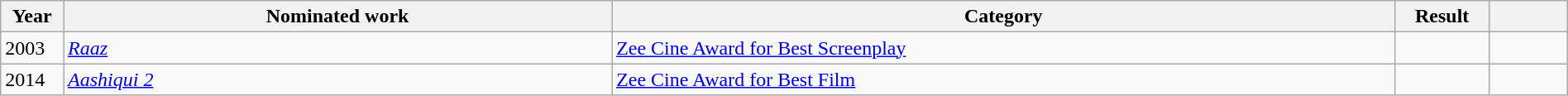<table class="wikitable" style="width:100%;">
<tr>
<th scope="col" style="width:4%;">Year</th>
<th scope="col" style="width:35%;">Nominated work</th>
<th scope="col" style="width:50%;">Category</th>
<th scope="col" style="width:6%;">Result</th>
<th scope="col" style="width:5%;"></th>
</tr>
<tr>
<td>2003</td>
<td><em><a href='#'>Raaz</a></em></td>
<td><a href='#'>Zee Cine Award for Best Screenplay</a></td>
<td></td>
<td></td>
</tr>
<tr>
<td>2014</td>
<td><em><a href='#'>Aashiqui 2</a></em></td>
<td><a href='#'>Zee Cine Award for Best Film</a></td>
<td></td>
<td></td>
</tr>
</table>
